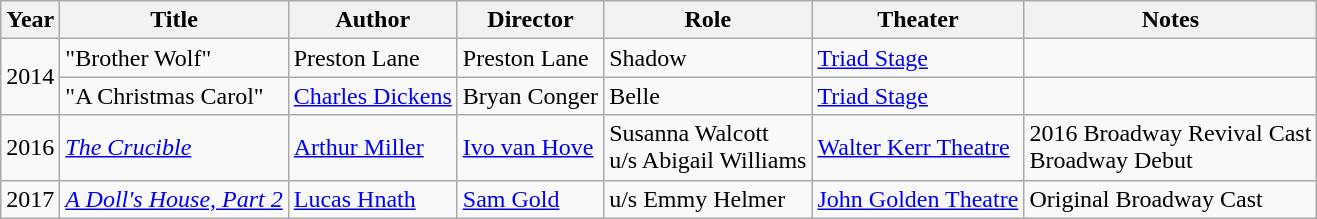<table class="wikitable sortable">
<tr>
<th>Year</th>
<th>Title</th>
<th>Author</th>
<th>Director</th>
<th>Role</th>
<th>Theater</th>
<th>Notes</th>
</tr>
<tr>
<td rowspan=2>2014</td>
<td>"Brother Wolf"</td>
<td>Preston Lane</td>
<td>Preston Lane</td>
<td>Shadow</td>
<td><a href='#'>Triad Stage</a></td>
<td></td>
</tr>
<tr>
<td>"A Christmas Carol"</td>
<td><a href='#'>Charles Dickens</a></td>
<td>Bryan Conger</td>
<td>Belle</td>
<td><a href='#'>Triad Stage</a></td>
<td></td>
</tr>
<tr>
<td>2016</td>
<td><em><a href='#'>The Crucible</a></em></td>
<td><a href='#'>Arthur Miller</a></td>
<td><a href='#'>Ivo van Hove</a></td>
<td>Susanna Walcott<br>u/s Abigail Williams</td>
<td><a href='#'>Walter Kerr Theatre</a></td>
<td>2016 Broadway Revival Cast<br>Broadway Debut</td>
</tr>
<tr>
<td>2017</td>
<td><em><a href='#'>A Doll's House, Part 2</a></em></td>
<td><a href='#'>Lucas Hnath</a></td>
<td><a href='#'>Sam Gold</a></td>
<td>u/s Emmy Helmer</td>
<td><a href='#'>John Golden Theatre</a></td>
<td>Original Broadway Cast</td>
</tr>
</table>
